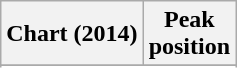<table class="wikitable">
<tr>
<th>Chart (2014)</th>
<th>Peak<br>position</th>
</tr>
<tr>
</tr>
<tr>
</tr>
<tr>
</tr>
</table>
